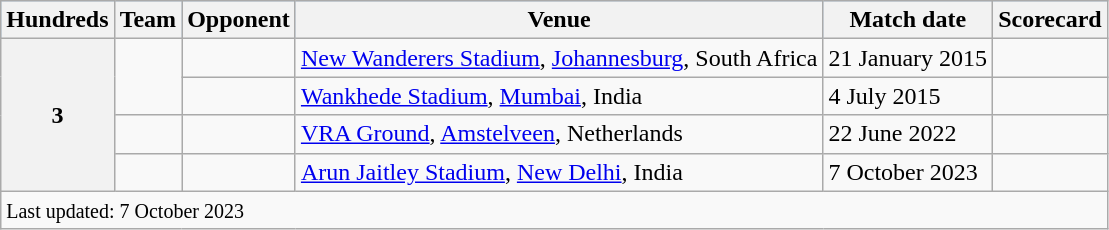<table class="wikitable plainrowheaders sortable">
<tr style="background:#9cf;">
<th>Hundreds</th>
<th>Team</th>
<th>Opponent</th>
<th>Venue</th>
<th>Match date</th>
<th>Scorecard</th>
</tr>
<tr>
<th rowspan=4>3</th>
<td rowspan=2></td>
<td></td>
<td><a href='#'>New Wanderers Stadium</a>, <a href='#'>Johannesburg</a>, South Africa</td>
<td>21 January 2015</td>
<td></td>
</tr>
<tr>
<td></td>
<td><a href='#'>Wankhede Stadium</a>, <a href='#'>Mumbai</a>, India</td>
<td>4 July 2015</td>
<td></td>
</tr>
<tr>
<td></td>
<td></td>
<td><a href='#'>VRA Ground</a>, <a href='#'>Amstelveen</a>, Netherlands</td>
<td>22 June 2022</td>
<td></td>
</tr>
<tr>
<td></td>
<td></td>
<td><a href='#'>Arun Jaitley Stadium</a>, <a href='#'>New Delhi</a>, India</td>
<td>7 October 2023</td>
<td></td>
</tr>
<tr class=sortbottom>
<td colspan=6><small>Last updated: 7 October 2023</small></td>
</tr>
</table>
